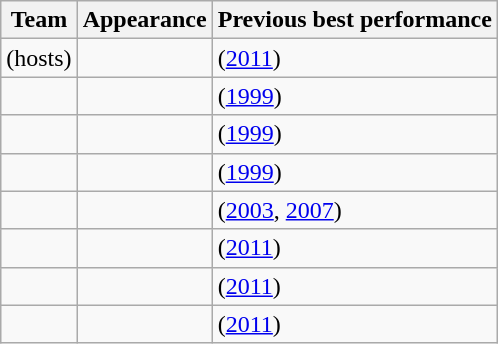<table class="wikitable sortable" style="text-align: left;">
<tr>
<th>Team</th>
<th>Appearance</th>
<th>Previous best performance</th>
</tr>
<tr>
<td> (hosts)</td>
<td></td>
<td> (<a href='#'>2011</a>)</td>
</tr>
<tr>
<td></td>
<td></td>
<td> (<a href='#'>1999</a>)</td>
</tr>
<tr>
<td></td>
<td></td>
<td> (<a href='#'>1999</a>)</td>
</tr>
<tr>
<td></td>
<td></td>
<td> (<a href='#'>1999</a>)</td>
</tr>
<tr>
<td></td>
<td></td>
<td> (<a href='#'>2003</a>, <a href='#'>2007</a>)</td>
</tr>
<tr>
<td></td>
<td></td>
<td> (<a href='#'>2011</a>)</td>
</tr>
<tr>
<td></td>
<td></td>
<td> (<a href='#'>2011</a>)</td>
</tr>
<tr>
<td></td>
<td></td>
<td> (<a href='#'>2011</a>)</td>
</tr>
</table>
